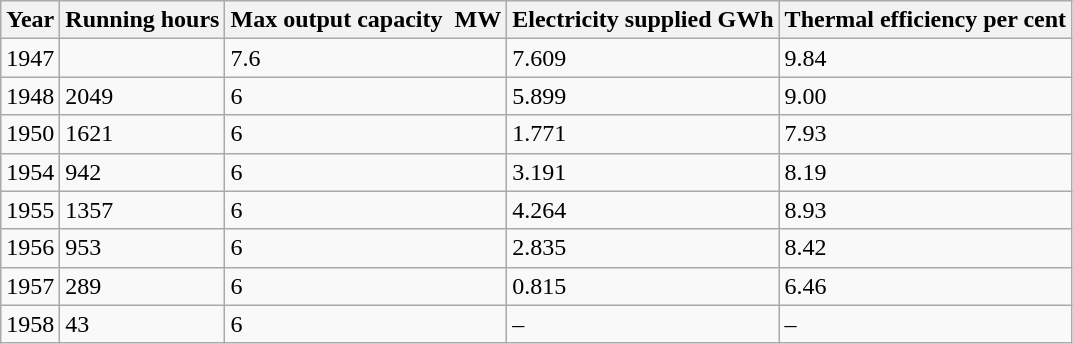<table class="wikitable">
<tr>
<th>Year</th>
<th>Running hours</th>
<th>Max output capacity  MW</th>
<th>Electricity supplied GWh</th>
<th>Thermal efficiency per cent</th>
</tr>
<tr>
<td>1947</td>
<td></td>
<td>7.6</td>
<td>7.609</td>
<td>9.84</td>
</tr>
<tr>
<td>1948</td>
<td>2049</td>
<td>6</td>
<td>5.899</td>
<td>9.00</td>
</tr>
<tr>
<td>1950</td>
<td>1621</td>
<td>6</td>
<td>1.771</td>
<td>7.93</td>
</tr>
<tr>
<td>1954</td>
<td>942</td>
<td>6</td>
<td>3.191</td>
<td>8.19</td>
</tr>
<tr>
<td>1955</td>
<td>1357</td>
<td>6</td>
<td>4.264</td>
<td>8.93</td>
</tr>
<tr>
<td>1956</td>
<td>953</td>
<td>6</td>
<td>2.835</td>
<td>8.42</td>
</tr>
<tr>
<td>1957</td>
<td>289</td>
<td>6</td>
<td>0.815</td>
<td>6.46</td>
</tr>
<tr>
<td>1958</td>
<td>43</td>
<td>6</td>
<td>–</td>
<td>–</td>
</tr>
</table>
